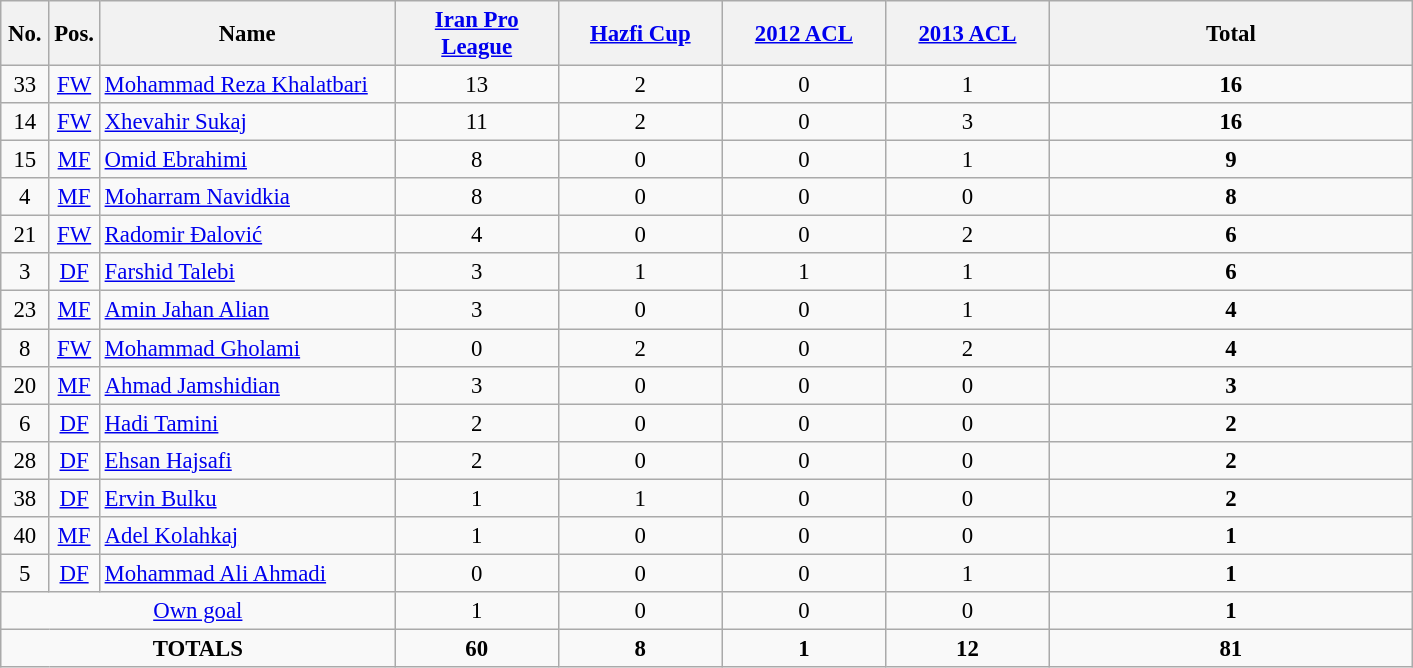<table class="wikitable" style="font-size: 95%; text-align: center;">
<tr>
<th width=25>No.</th>
<th width=25>Pos.</th>
<th width=190>Name</th>
<th width=102><strong><a href='#'>Iran Pro League</a></strong></th>
<th width=102><strong><a href='#'>Hazfi Cup</a></strong></th>
<th width=102><strong><a href='#'>2012 ACL</a></strong></th>
<th width=102><strong><a href='#'>2013 ACL</a></strong></th>
<th width=235>Total</th>
</tr>
<tr>
<td>33</td>
<td><a href='#'>FW</a></td>
<td align="left"> <a href='#'>Mohammad Reza Khalatbari</a></td>
<td>13</td>
<td>2</td>
<td>0</td>
<td>1</td>
<td><strong>16</strong></td>
</tr>
<tr>
<td>14</td>
<td><a href='#'>FW</a></td>
<td align="left"> <a href='#'>Xhevahir Sukaj</a></td>
<td>11</td>
<td>2</td>
<td>0</td>
<td>3</td>
<td><strong>16</strong></td>
</tr>
<tr>
<td>15</td>
<td><a href='#'>MF</a></td>
<td align="left"> <a href='#'>Omid Ebrahimi</a></td>
<td>8</td>
<td>0</td>
<td>0</td>
<td>1</td>
<td><strong>9</strong></td>
</tr>
<tr>
<td>4</td>
<td><a href='#'>MF</a></td>
<td align="left"> <a href='#'>Moharram Navidkia</a></td>
<td>8</td>
<td>0</td>
<td>0</td>
<td>0</td>
<td><strong>8</strong></td>
</tr>
<tr>
<td>21</td>
<td><a href='#'>FW</a></td>
<td align="left"> <a href='#'>Radomir Đalović</a></td>
<td>4</td>
<td>0</td>
<td>0</td>
<td>2</td>
<td><strong>6</strong></td>
</tr>
<tr>
<td>3</td>
<td><a href='#'>DF</a></td>
<td align="left"> <a href='#'>Farshid Talebi</a></td>
<td>3</td>
<td>1</td>
<td>1</td>
<td>1</td>
<td><strong>6</strong></td>
</tr>
<tr>
<td>23</td>
<td><a href='#'>MF</a></td>
<td align="left"> <a href='#'>Amin Jahan Alian</a></td>
<td>3</td>
<td>0</td>
<td>0</td>
<td>1</td>
<td><strong>4</strong></td>
</tr>
<tr>
<td>8</td>
<td><a href='#'>FW</a></td>
<td align="left"> <a href='#'>Mohammad Gholami</a></td>
<td>0</td>
<td>2</td>
<td>0</td>
<td>2</td>
<td><strong>4</strong></td>
</tr>
<tr>
<td>20</td>
<td><a href='#'>MF</a></td>
<td align="left"> <a href='#'>Ahmad Jamshidian</a></td>
<td>3</td>
<td>0</td>
<td>0</td>
<td>0</td>
<td><strong>3</strong></td>
</tr>
<tr>
<td>6</td>
<td><a href='#'>DF</a></td>
<td align="left"> <a href='#'>Hadi Tamini</a></td>
<td>2</td>
<td>0</td>
<td>0</td>
<td>0</td>
<td><strong>2</strong></td>
</tr>
<tr>
<td>28</td>
<td><a href='#'>DF</a></td>
<td align="left"> <a href='#'>Ehsan Hajsafi</a></td>
<td>2</td>
<td>0</td>
<td>0</td>
<td>0</td>
<td><strong>2</strong></td>
</tr>
<tr>
<td>38</td>
<td><a href='#'>DF</a></td>
<td align="left"> <a href='#'>Ervin Bulku</a></td>
<td>1</td>
<td>1</td>
<td>0</td>
<td>0</td>
<td><strong>2</strong></td>
</tr>
<tr>
<td>40</td>
<td><a href='#'>MF</a></td>
<td align="left"> <a href='#'>Adel Kolahkaj</a></td>
<td>1</td>
<td>0</td>
<td>0</td>
<td>0</td>
<td><strong>1</strong></td>
</tr>
<tr>
<td>5</td>
<td><a href='#'>DF</a></td>
<td align="left"> <a href='#'>Mohammad Ali Ahmadi</a></td>
<td>0</td>
<td>0</td>
<td>0</td>
<td>1</td>
<td><strong>1</strong></td>
</tr>
<tr>
<td colspan="3"><a href='#'>Own goal</a></td>
<td>1</td>
<td>0</td>
<td>0</td>
<td>0</td>
<td><strong>1</strong></td>
</tr>
<tr>
<td colspan="3"><strong>TOTALS</strong></td>
<td><strong>60</strong></td>
<td><strong>8</strong></td>
<td><strong>1</strong></td>
<td><strong>12</strong></td>
<td><strong>81</strong></td>
</tr>
</table>
